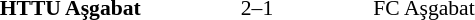<table width=100% cellspacing=1>
<tr>
<th width=20%></th>
<th width=12%></th>
<th width=20%></th>
<th></th>
</tr>
<tr style=font-size:90%>
<td align=right><strong>HTTU Aşgabat</strong></td>
<td align=center>2–1</td>
<td>FC Aşgabat</td>
</tr>
</table>
